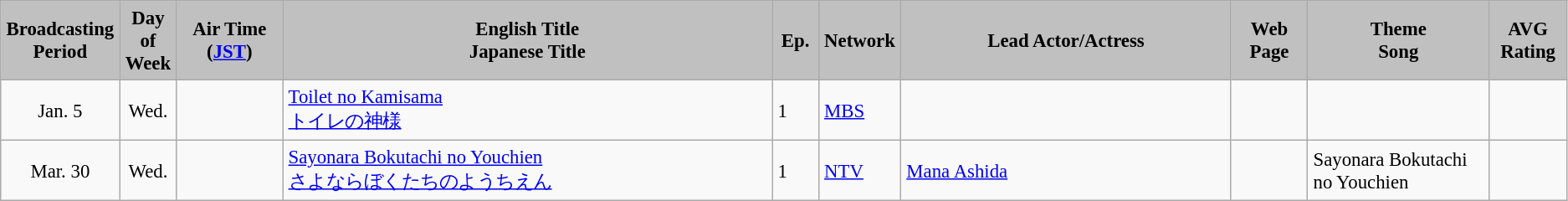<table border="1"  cellpadding="4" cellspacing="0" style="margin: 1em 1em 1em 0; background: #F9F9F9; border: 1px #AAA solid; border-collapse: collapse; font-size: 95%;">
<tr>
<th align=center width=7% bgcolor="silver">Broadcasting<br>Period</th>
<th align=center width=2% bgcolor="silver">Day<br>of<br>Week</th>
<th align=center width=7% bgcolor="silver">Air Time<br>(<a href='#'>JST</a>)</th>
<th align=center width=33% bgcolor="silver">English Title<br>Japanese Title</th>
<th align=center width=3% bgcolor="silver">Ep.</th>
<th align=center width=4% bgcolor="silver">Network</th>
<th align=center width=22% bgcolor="silver">Lead Actor/Actress</th>
<th align=center width=5% bgcolor="silver">Web<br>Page</th>
<th align=center width=12% bgcolor="silver">Theme<br>Song</th>
<th align=center width=5% bgcolor="silver">AVG<br>Rating</th>
</tr>
<tr>
<td align=center>Jan. 5 <br></td>
<td align=center>Wed.</td>
<td align=center><br>  <br></td>
<td><a href='#'>Toilet no Kamisama</a><br><a href='#'>トイレの神様</a></td>
<td>1</td>
<td><a href='#'>MBS</a></td>
<td></td>
<td></td>
<td></td>
<td></td>
</tr>
<tr>
<td align=center>Mar. 30 <br></td>
<td align=center>Wed.</td>
<td align=center><br>  <br></td>
<td><a href='#'>Sayonara Bokutachi no Youchien</a> <br><a href='#'>さよならぼくたちのようちえん</a></td>
<td>1</td>
<td><a href='#'>NTV</a></td>
<td><a href='#'>Mana Ashida</a></td>
<td></td>
<td>Sayonara Bokutachi no Youchien</td>
<td></td>
</tr>
</table>
